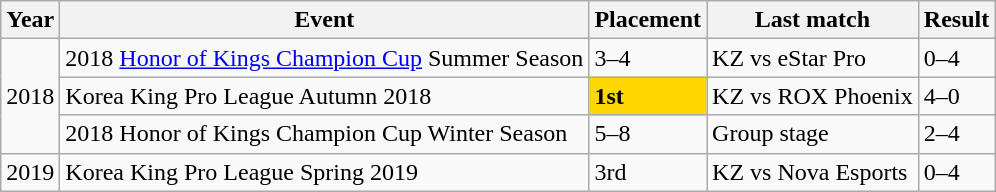<table class="wikitable">
<tr>
<th>Year</th>
<th>Event</th>
<th>Placement</th>
<th>Last match</th>
<th>Result</th>
</tr>
<tr>
<td rowspan="3">2018</td>
<td>2018 <a href='#'>Honor of Kings Champion Cup</a> Summer Season</td>
<td>3–4</td>
<td>KZ vs eStar Pro</td>
<td>0–4</td>
</tr>
<tr>
<td>Korea King Pro League Autumn 2018</td>
<td style="background:gold;"><strong>1st</strong></td>
<td>KZ vs ROX Phoenix</td>
<td>4–0</td>
</tr>
<tr>
<td>2018 Honor of Kings Champion Cup Winter Season</td>
<td>5–8</td>
<td>Group stage</td>
<td>2–4</td>
</tr>
<tr>
<td>2019</td>
<td>Korea King Pro League Spring 2019</td>
<td>3rd</td>
<td>KZ vs Nova Esports</td>
<td>0–4</td>
</tr>
</table>
